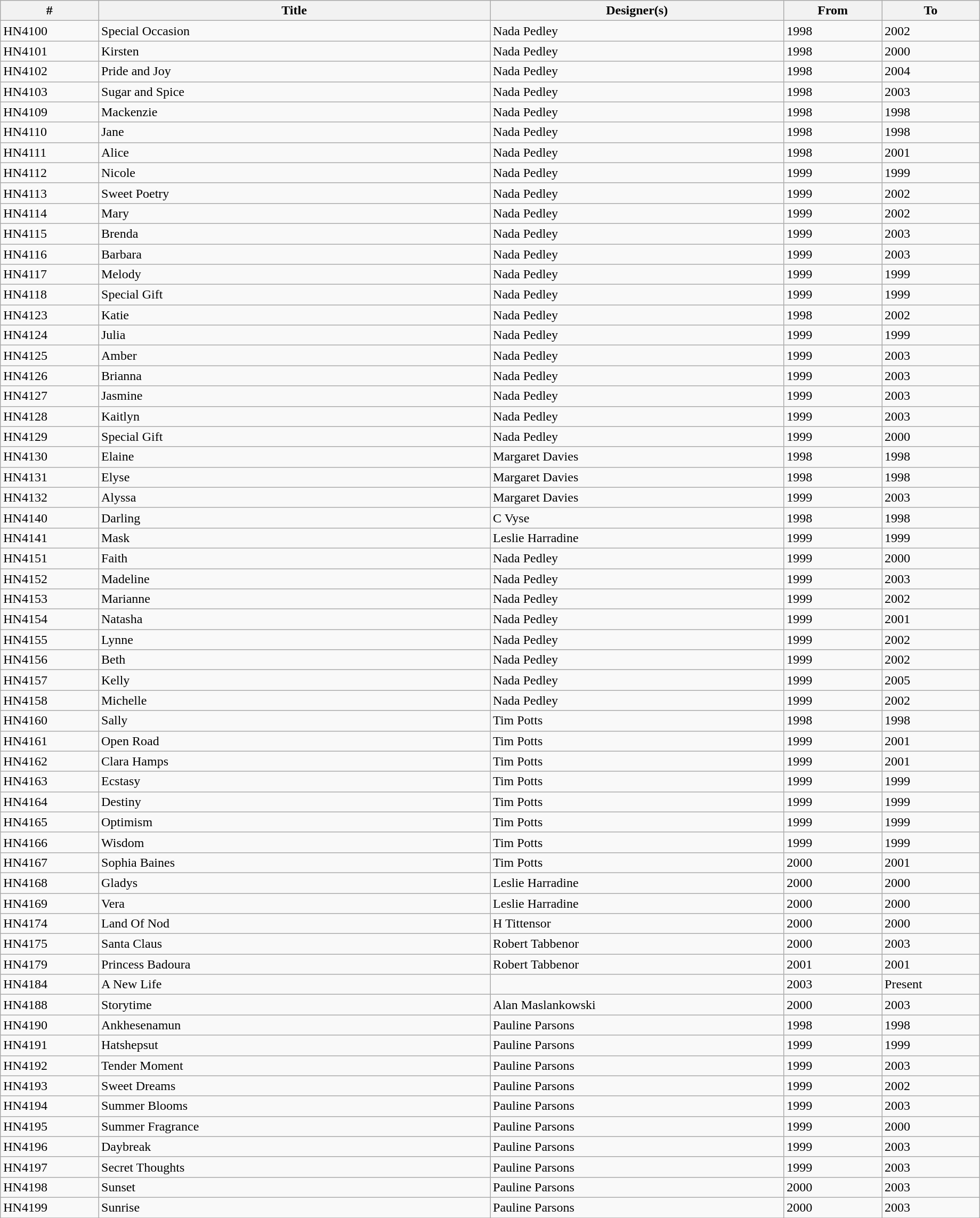<table class="wikitable collapsible" width="97%" border="1" cellpadding="1" cellspacing="0" align="centre">
<tr>
<th width=10%>#</th>
<th width=40%>Title</th>
<th width=30%>Designer(s)</th>
<th width=10%>From</th>
<th width=10%>To</th>
</tr>
<tr>
<td>HN4100</td>
<td>Special Occasion</td>
<td>Nada Pedley</td>
<td>1998</td>
<td>2002</td>
</tr>
<tr>
<td>HN4101</td>
<td>Kirsten</td>
<td>Nada Pedley</td>
<td>1998</td>
<td>2000</td>
</tr>
<tr>
<td>HN4102</td>
<td>Pride and Joy</td>
<td>Nada Pedley</td>
<td>1998</td>
<td>2004</td>
</tr>
<tr>
<td>HN4103</td>
<td>Sugar and Spice</td>
<td>Nada Pedley</td>
<td>1998</td>
<td>2003</td>
</tr>
<tr>
<td>HN4109</td>
<td>Mackenzie</td>
<td>Nada Pedley</td>
<td>1998</td>
<td>1998</td>
</tr>
<tr>
<td>HN4110</td>
<td>Jane</td>
<td>Nada Pedley</td>
<td>1998</td>
<td>1998</td>
</tr>
<tr>
<td>HN4111</td>
<td>Alice</td>
<td>Nada Pedley</td>
<td>1998</td>
<td>2001</td>
</tr>
<tr>
<td>HN4112</td>
<td>Nicole</td>
<td>Nada Pedley</td>
<td>1999</td>
<td>1999</td>
</tr>
<tr>
<td>HN4113</td>
<td>Sweet Poetry</td>
<td>Nada Pedley</td>
<td>1999</td>
<td>2002</td>
</tr>
<tr>
<td>HN4114</td>
<td>Mary</td>
<td>Nada Pedley</td>
<td>1999</td>
<td>2002</td>
</tr>
<tr>
<td>HN4115</td>
<td>Brenda</td>
<td>Nada Pedley</td>
<td>1999</td>
<td>2003</td>
</tr>
<tr>
<td>HN4116</td>
<td>Barbara</td>
<td>Nada Pedley</td>
<td>1999</td>
<td>2003</td>
</tr>
<tr>
<td>HN4117</td>
<td>Melody</td>
<td>Nada Pedley</td>
<td>1999</td>
<td>1999</td>
</tr>
<tr>
<td>HN4118</td>
<td>Special Gift</td>
<td>Nada Pedley</td>
<td>1999</td>
<td>1999</td>
</tr>
<tr>
<td>HN4123</td>
<td>Katie</td>
<td>Nada Pedley</td>
<td>1998</td>
<td>2002</td>
</tr>
<tr>
<td>HN4124</td>
<td>Julia</td>
<td>Nada Pedley</td>
<td>1999</td>
<td>1999</td>
</tr>
<tr>
<td>HN4125</td>
<td>Amber</td>
<td>Nada Pedley</td>
<td>1999</td>
<td>2003</td>
</tr>
<tr>
<td>HN4126</td>
<td>Brianna</td>
<td>Nada Pedley</td>
<td>1999</td>
<td>2003</td>
</tr>
<tr>
<td>HN4127</td>
<td>Jasmine</td>
<td>Nada Pedley</td>
<td>1999</td>
<td>2003</td>
</tr>
<tr>
<td>HN4128</td>
<td>Kaitlyn</td>
<td>Nada Pedley</td>
<td>1999</td>
<td>2003</td>
</tr>
<tr>
<td>HN4129</td>
<td>Special Gift</td>
<td>Nada Pedley</td>
<td>1999</td>
<td>2000</td>
</tr>
<tr>
<td>HN4130</td>
<td>Elaine</td>
<td>Margaret Davies</td>
<td>1998</td>
<td>1998</td>
</tr>
<tr>
<td>HN4131</td>
<td>Elyse</td>
<td>Margaret Davies</td>
<td>1998</td>
<td>1998</td>
</tr>
<tr>
<td>HN4132</td>
<td>Alyssa</td>
<td>Margaret Davies</td>
<td>1999</td>
<td>2003</td>
</tr>
<tr>
<td>HN4140</td>
<td>Darling</td>
<td>C Vyse</td>
<td>1998</td>
<td>1998</td>
</tr>
<tr>
<td>HN4141</td>
<td>Mask</td>
<td>Leslie Harradine</td>
<td>1999</td>
<td>1999</td>
</tr>
<tr>
<td>HN4151</td>
<td>Faith</td>
<td>Nada Pedley</td>
<td>1999</td>
<td>2000</td>
</tr>
<tr>
<td>HN4152</td>
<td>Madeline</td>
<td>Nada Pedley</td>
<td>1999</td>
<td>2003</td>
</tr>
<tr>
<td>HN4153</td>
<td>Marianne</td>
<td>Nada Pedley</td>
<td>1999</td>
<td>2002</td>
</tr>
<tr>
<td>HN4154</td>
<td>Natasha</td>
<td>Nada Pedley</td>
<td>1999</td>
<td>2001</td>
</tr>
<tr>
<td>HN4155</td>
<td>Lynne</td>
<td>Nada Pedley</td>
<td>1999</td>
<td>2002</td>
</tr>
<tr>
<td>HN4156</td>
<td>Beth</td>
<td>Nada Pedley</td>
<td>1999</td>
<td>2002</td>
</tr>
<tr>
<td>HN4157</td>
<td>Kelly</td>
<td>Nada Pedley</td>
<td>1999</td>
<td>2005</td>
</tr>
<tr>
<td>HN4158</td>
<td>Michelle</td>
<td>Nada Pedley</td>
<td>1999</td>
<td>2002</td>
</tr>
<tr>
<td>HN4160</td>
<td>Sally</td>
<td>Tim Potts</td>
<td>1998</td>
<td>1998</td>
</tr>
<tr>
<td>HN4161</td>
<td>Open Road</td>
<td>Tim Potts</td>
<td>1999</td>
<td>2001</td>
</tr>
<tr>
<td>HN4162</td>
<td>Clara Hamps</td>
<td>Tim Potts</td>
<td>1999</td>
<td>2001</td>
</tr>
<tr>
<td>HN4163</td>
<td>Ecstasy</td>
<td>Tim Potts</td>
<td>1999</td>
<td>1999</td>
</tr>
<tr>
<td>HN4164</td>
<td>Destiny</td>
<td>Tim Potts</td>
<td>1999</td>
<td>1999</td>
</tr>
<tr>
<td>HN4165</td>
<td>Optimism</td>
<td>Tim Potts</td>
<td>1999</td>
<td>1999</td>
</tr>
<tr>
<td>HN4166</td>
<td>Wisdom</td>
<td>Tim Potts</td>
<td>1999</td>
<td>1999</td>
</tr>
<tr>
<td>HN4167</td>
<td>Sophia Baines</td>
<td>Tim Potts</td>
<td>2000</td>
<td>2001</td>
</tr>
<tr>
<td>HN4168</td>
<td>Gladys</td>
<td>Leslie Harradine</td>
<td>2000</td>
<td>2000</td>
</tr>
<tr>
<td>HN4169</td>
<td>Vera</td>
<td>Leslie Harradine</td>
<td>2000</td>
<td>2000</td>
</tr>
<tr>
<td>HN4174</td>
<td>Land Of Nod</td>
<td>H Tittensor</td>
<td>2000</td>
<td>2000</td>
</tr>
<tr>
<td>HN4175</td>
<td>Santa Claus</td>
<td>Robert Tabbenor</td>
<td>2000</td>
<td>2003</td>
</tr>
<tr>
<td>HN4179</td>
<td>Princess Badoura</td>
<td>Robert Tabbenor</td>
<td>2001</td>
<td>2001</td>
</tr>
<tr>
<td>HN4184</td>
<td>A New Life</td>
<td></td>
<td>2003</td>
<td>Present</td>
</tr>
<tr>
<td>HN4188</td>
<td>Storytime</td>
<td>Alan Maslankowski</td>
<td>2000</td>
<td>2003</td>
</tr>
<tr>
<td>HN4190</td>
<td>Ankhesenamun</td>
<td>Pauline Parsons</td>
<td>1998</td>
<td>1998</td>
</tr>
<tr>
<td>HN4191</td>
<td>Hatshepsut</td>
<td>Pauline Parsons</td>
<td>1999</td>
<td>1999</td>
</tr>
<tr>
<td>HN4192</td>
<td>Tender Moment</td>
<td>Pauline Parsons</td>
<td>1999</td>
<td>2003</td>
</tr>
<tr>
<td>HN4193</td>
<td>Sweet Dreams</td>
<td>Pauline Parsons</td>
<td>1999</td>
<td>2002</td>
</tr>
<tr>
<td>HN4194</td>
<td>Summer Blooms</td>
<td>Pauline Parsons</td>
<td>1999</td>
<td>2003</td>
</tr>
<tr>
<td>HN4195</td>
<td>Summer Fragrance</td>
<td>Pauline Parsons</td>
<td>1999</td>
<td>2000</td>
</tr>
<tr>
<td>HN4196</td>
<td>Daybreak</td>
<td>Pauline Parsons</td>
<td>1999</td>
<td>2003</td>
</tr>
<tr>
<td>HN4197</td>
<td>Secret Thoughts</td>
<td>Pauline Parsons</td>
<td>1999</td>
<td>2003</td>
</tr>
<tr>
<td>HN4198</td>
<td>Sunset</td>
<td>Pauline Parsons</td>
<td>2000</td>
<td>2003</td>
</tr>
<tr>
<td>HN4199</td>
<td>Sunrise</td>
<td>Pauline Parsons</td>
<td>2000</td>
<td>2003</td>
</tr>
<tr>
</tr>
</table>
